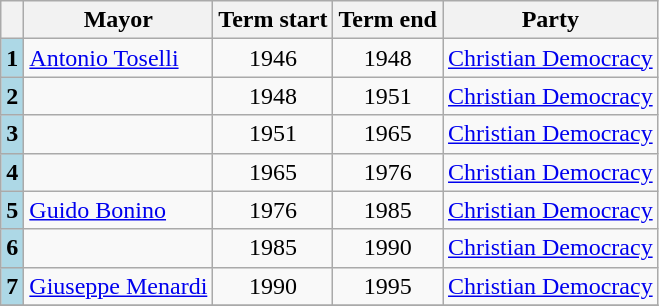<table class="wikitable">
<tr>
<th class=unsortable> </th>
<th>Mayor</th>
<th>Term start</th>
<th>Term end</th>
<th>Party</th>
</tr>
<tr>
<th style="background:#ADD8E6;">1</th>
<td><a href='#'>Antonio Toselli</a></td>
<td align=center>1946</td>
<td align=center>1948</td>
<td><a href='#'>Christian Democracy</a></td>
</tr>
<tr>
<th style="background:#ADD8E6;">2</th>
<td></td>
<td align=center>1948</td>
<td align=center>1951</td>
<td><a href='#'>Christian Democracy</a></td>
</tr>
<tr>
<th style="background:#ADD8E6;">3</th>
<td></td>
<td align=center>1951</td>
<td align=center>1965</td>
<td><a href='#'>Christian Democracy</a></td>
</tr>
<tr>
<th style="background:#ADD8E6;">4</th>
<td></td>
<td align=center>1965</td>
<td align=center>1976</td>
<td><a href='#'>Christian Democracy</a></td>
</tr>
<tr>
<th style="background:#ADD8E6;">5</th>
<td><a href='#'>Guido Bonino</a></td>
<td align=center>1976</td>
<td align=center>1985</td>
<td><a href='#'>Christian Democracy</a></td>
</tr>
<tr>
<th style="background:#ADD8E6;">6</th>
<td></td>
<td align=center>1985</td>
<td align=center>1990</td>
<td><a href='#'>Christian Democracy</a></td>
</tr>
<tr>
<th style="background:#ADD8E6;">7</th>
<td><a href='#'>Giuseppe Menardi</a></td>
<td align=center>1990</td>
<td align=center>1995</td>
<td><a href='#'>Christian Democracy</a></td>
</tr>
<tr>
</tr>
</table>
